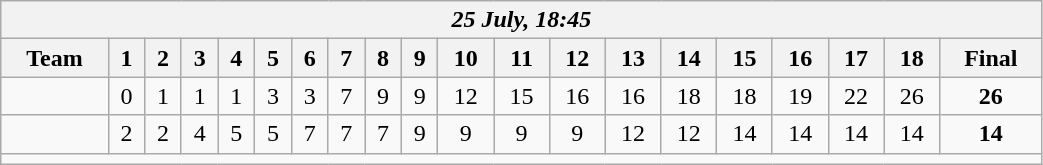<table class=wikitable style="text-align:center; width: 55%">
<tr>
<th colspan=20><em>25 July, 18:45</em></th>
</tr>
<tr>
<th>Team</th>
<th>1</th>
<th>2</th>
<th>3</th>
<th>4</th>
<th>5</th>
<th>6</th>
<th>7</th>
<th>8</th>
<th>9</th>
<th>10</th>
<th>11</th>
<th>12</th>
<th>13</th>
<th>14</th>
<th>15</th>
<th>16</th>
<th>17</th>
<th>18</th>
<th>Final</th>
</tr>
<tr>
<td align=left><strong></strong></td>
<td>0</td>
<td>1</td>
<td>1</td>
<td>1</td>
<td>3</td>
<td>3</td>
<td>7</td>
<td>9</td>
<td>9</td>
<td>12</td>
<td>15</td>
<td>16</td>
<td>16</td>
<td>18</td>
<td>18</td>
<td>19</td>
<td>22</td>
<td>26</td>
<td><strong>26</strong></td>
</tr>
<tr>
<td align=left></td>
<td>2</td>
<td>2</td>
<td>4</td>
<td>5</td>
<td>5</td>
<td>7</td>
<td>7</td>
<td>7</td>
<td>9</td>
<td>9</td>
<td>9</td>
<td>9</td>
<td>12</td>
<td>12</td>
<td>14</td>
<td>14</td>
<td>14</td>
<td>14</td>
<td><strong>14</strong></td>
</tr>
<tr>
<td colspan=20></td>
</tr>
</table>
